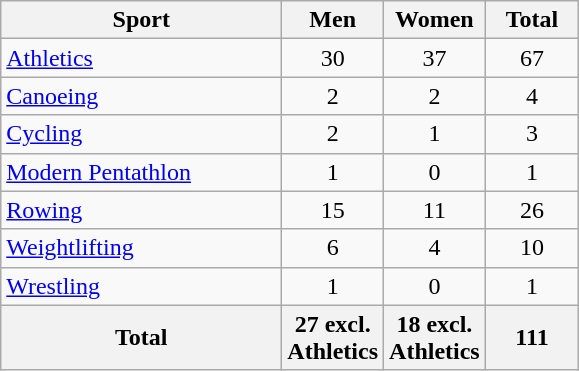<table class="wikitable sortable" style="text-align:center;">
<tr>
<th width=180>Sport</th>
<th width=55>Men</th>
<th width=55>Women</th>
<th width=55>Total</th>
</tr>
<tr>
<td align=left><a href='#'>Athletics</a></td>
<td>30</td>
<td>37</td>
<td>67</td>
</tr>
<tr>
<td align=left><a href='#'>Canoeing</a></td>
<td>2</td>
<td>2</td>
<td>4</td>
</tr>
<tr>
<td align=left><a href='#'>Cycling</a></td>
<td>2</td>
<td>1</td>
<td>3</td>
</tr>
<tr>
<td align=left><a href='#'>Modern Pentathlon</a></td>
<td>1</td>
<td>0</td>
<td>1</td>
</tr>
<tr>
<td align=left><a href='#'>Rowing</a></td>
<td>15</td>
<td>11</td>
<td>26</td>
</tr>
<tr>
<td align=left><a href='#'>Weightlifting</a></td>
<td>6</td>
<td>4</td>
<td>10</td>
</tr>
<tr>
<td align=left><a href='#'>Wrestling</a></td>
<td>1</td>
<td>0</td>
<td>1</td>
</tr>
<tr class="sortbottom">
<th>Total</th>
<th>27 excl. Athletics</th>
<th>18 excl. Athletics</th>
<th>111</th>
</tr>
</table>
